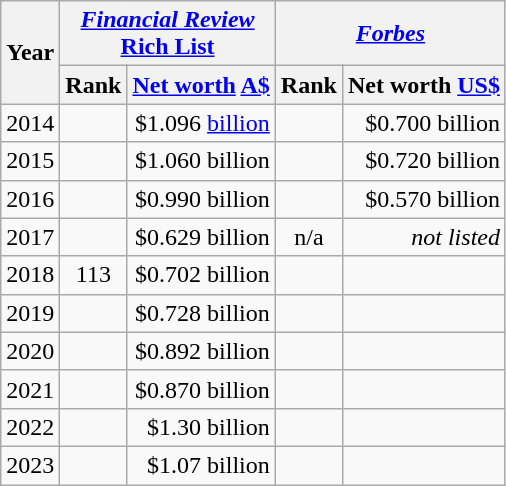<table class="wikitable">
<tr>
<th rowspan=2>Year</th>
<th colspan=2><em><a href='#'>Financial Review</a></em><br><a href='#'>Rich List</a></th>
<th colspan=2><em><a href='#'>Forbes</a></em><br></th>
</tr>
<tr>
<th>Rank</th>
<th><a href='#'>Net worth</a> <a href='#'>A$</a></th>
<th>Rank</th>
<th>Net worth <a href='#'>US$</a></th>
</tr>
<tr>
<td>2014</td>
<td align="center"></td>
<td align="right">$1.096 <a href='#'>billion</a></td>
<td align="center"> </td>
<td align="right">$0.700 billion </td>
</tr>
<tr>
<td>2015</td>
<td align="center"> </td>
<td align="right">$1.060 billion </td>
<td align="center"> </td>
<td align="right">$0.720 billion </td>
</tr>
<tr>
<td>2016</td>
<td align="center"> </td>
<td align="right">$0.990 billion </td>
<td align="center"> </td>
<td align="right">$0.570 billion </td>
</tr>
<tr>
<td>2017</td>
<td align="center"> </td>
<td align="right">$0.629 billion </td>
<td align="center">n/a</td>
<td align="right"><em>not listed</em></td>
</tr>
<tr>
<td>2018</td>
<td align="center">113 </td>
<td align="right">$0.702 billion </td>
<td align="center"></td>
<td align="right"></td>
</tr>
<tr>
<td>2019</td>
<td align="center"> </td>
<td align="right">$0.728 billion </td>
<td align="center"></td>
<td align="right"></td>
</tr>
<tr>
<td>2020</td>
<td align="center"></td>
<td align="right">$0.892 billion </td>
<td align="center"></td>
<td align="right"></td>
</tr>
<tr>
<td>2021</td>
<td align="center"></td>
<td align="right">$0.870 billion </td>
<td align="center"></td>
<td align="right"></td>
</tr>
<tr>
<td>2022</td>
<td align="center"></td>
<td align="right">$1.30 billion </td>
<td align="center"></td>
<td align="right"></td>
</tr>
<tr>
<td>2023</td>
<td align="center"></td>
<td align="right">$1.07 billion </td>
<td align="center"></td>
<td align="right"></td>
</tr>
</table>
